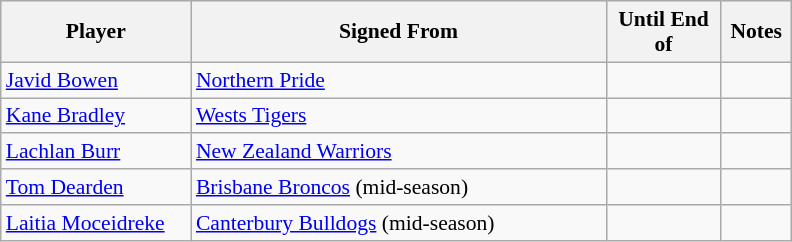<table class="wikitable" style="font-size:90%">
<tr bgcolor="#efefef">
<th width="120">Player</th>
<th width="270">Signed From</th>
<th width="70">Until End of</th>
<th width="40">Notes</th>
</tr>
<tr>
<td><a href='#'>Javid Bowen</a></td>
<td> <a href='#'>Northern Pride</a></td>
<td></td>
<td></td>
</tr>
<tr>
<td><a href='#'>Kane Bradley</a></td>
<td> <a href='#'>Wests Tigers</a></td>
<td></td>
<td></td>
</tr>
<tr>
<td><a href='#'>Lachlan Burr</a></td>
<td> <a href='#'>New Zealand Warriors</a></td>
<td></td>
<td></td>
</tr>
<tr>
<td><a href='#'>Tom Dearden</a></td>
<td> <a href='#'>Brisbane Broncos</a> (mid-season)</td>
<td></td>
<td></td>
</tr>
<tr>
<td><a href='#'>Laitia Moceidreke</a></td>
<td> <a href='#'>Canterbury Bulldogs</a> (mid-season)</td>
<td></td>
<td></td>
</tr>
</table>
